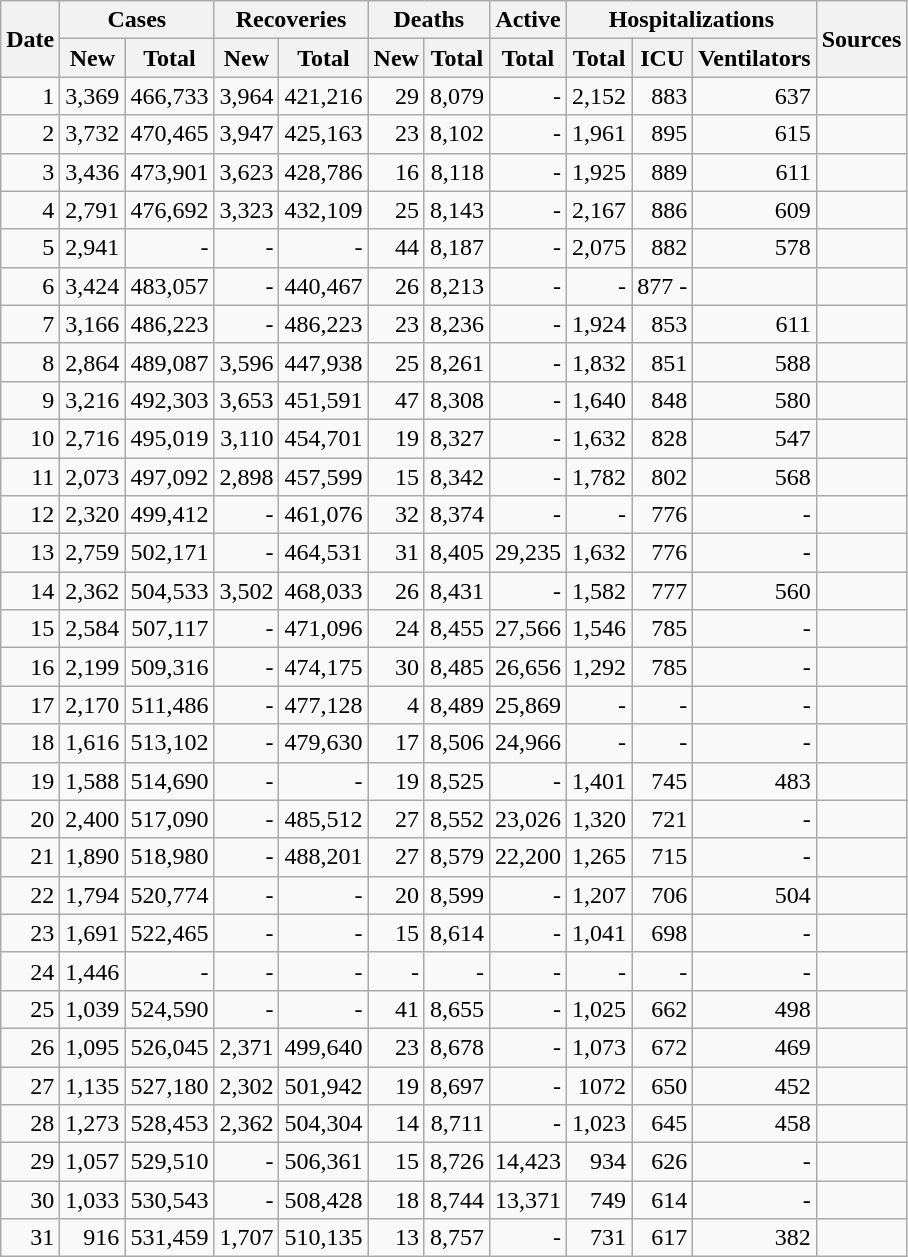<table class="wikitable sortable mw-collapsible mw-collapsed sticky-header-multi sort-under" style="text-align:right;">
<tr>
<th rowspan=2>Date</th>
<th colspan=2>Cases</th>
<th colspan=2>Recoveries</th>
<th colspan=2>Deaths</th>
<th colspan=1>Active</th>
<th colspan=3>Hospitalizations</th>
<th rowspan=2 class="unsortable">Sources</th>
</tr>
<tr>
<th>New</th>
<th>Total</th>
<th>New</th>
<th>Total</th>
<th>New</th>
<th>Total</th>
<th>Total</th>
<th>Total</th>
<th>ICU</th>
<th>Ventilators</th>
</tr>
<tr>
<td>1</td>
<td>3,369</td>
<td>466,733</td>
<td>3,964</td>
<td>421,216</td>
<td>29</td>
<td>8,079</td>
<td>-</td>
<td>2,152</td>
<td>883</td>
<td>637</td>
<td></td>
</tr>
<tr>
<td>2</td>
<td>3,732</td>
<td>470,465</td>
<td>3,947</td>
<td>425,163</td>
<td>23</td>
<td>8,102</td>
<td>-</td>
<td>1,961</td>
<td>895</td>
<td>615</td>
<td></td>
</tr>
<tr>
<td>3</td>
<td>3,436</td>
<td>473,901</td>
<td>3,623</td>
<td>428,786</td>
<td>16</td>
<td>8,118</td>
<td>-</td>
<td>1,925</td>
<td>889</td>
<td>611</td>
<td></td>
</tr>
<tr>
<td>4</td>
<td>2,791</td>
<td>476,692</td>
<td>3,323</td>
<td>432,109</td>
<td>25</td>
<td>8,143</td>
<td>-</td>
<td>2,167</td>
<td>886</td>
<td>609</td>
<td></td>
</tr>
<tr>
<td>5</td>
<td>2,941</td>
<td>-</td>
<td>-</td>
<td>-</td>
<td>44</td>
<td>8,187</td>
<td>-</td>
<td>2,075</td>
<td>882</td>
<td>578</td>
<td></td>
</tr>
<tr>
<td>6</td>
<td>3,424</td>
<td>483,057</td>
<td>-</td>
<td>440,467</td>
<td>26</td>
<td>8,213</td>
<td>-</td>
<td>-</td>
<td>877 -</td>
<td></td>
</tr>
<tr>
<td>7</td>
<td>3,166</td>
<td>486,223</td>
<td>-</td>
<td>486,223</td>
<td>23</td>
<td>8,236</td>
<td>-</td>
<td>1,924</td>
<td>853</td>
<td>611</td>
<td></td>
</tr>
<tr>
<td>8</td>
<td>2,864</td>
<td>489,087</td>
<td>3,596</td>
<td>447,938</td>
<td>25</td>
<td>8,261</td>
<td>-</td>
<td>1,832</td>
<td>851</td>
<td>588</td>
<td></td>
</tr>
<tr>
<td>9</td>
<td>3,216</td>
<td>492,303</td>
<td>3,653</td>
<td>451,591</td>
<td>47</td>
<td>8,308</td>
<td>-</td>
<td>1,640</td>
<td>848</td>
<td>580</td>
<td></td>
</tr>
<tr>
<td>10</td>
<td>2,716</td>
<td>495,019</td>
<td>3,110</td>
<td>454,701</td>
<td>19</td>
<td>8,327</td>
<td>-</td>
<td>1,632</td>
<td>828</td>
<td>547</td>
<td></td>
</tr>
<tr>
<td>11</td>
<td>2,073</td>
<td>497,092</td>
<td>2,898</td>
<td>457,599</td>
<td>15</td>
<td>8,342</td>
<td>-</td>
<td>1,782</td>
<td>802</td>
<td>568</td>
<td></td>
</tr>
<tr>
<td>12</td>
<td>2,320</td>
<td>499,412</td>
<td>-</td>
<td>461,076</td>
<td>32</td>
<td>8,374</td>
<td>-</td>
<td>-</td>
<td>776</td>
<td>-</td>
<td></td>
</tr>
<tr>
<td>13</td>
<td>2,759</td>
<td>502,171</td>
<td>-</td>
<td>464,531</td>
<td>31</td>
<td>8,405</td>
<td>29,235</td>
<td>1,632</td>
<td>776</td>
<td>-</td>
<td></td>
</tr>
<tr>
<td>14</td>
<td>2,362</td>
<td>504,533</td>
<td>3,502</td>
<td>468,033</td>
<td>26</td>
<td>8,431</td>
<td>-</td>
<td>1,582</td>
<td>777</td>
<td>560</td>
<td></td>
</tr>
<tr>
<td>15</td>
<td>2,584</td>
<td>507,117</td>
<td>-</td>
<td>471,096</td>
<td>24</td>
<td>8,455</td>
<td>27,566</td>
<td>1,546</td>
<td>785</td>
<td>-</td>
<td></td>
</tr>
<tr>
<td>16</td>
<td>2,199</td>
<td>509,316</td>
<td>-</td>
<td>474,175</td>
<td>30</td>
<td>8,485</td>
<td>26,656</td>
<td>1,292</td>
<td>785</td>
<td>-</td>
<td></td>
</tr>
<tr>
<td>17</td>
<td>2,170</td>
<td>511,486</td>
<td>-</td>
<td>477,128</td>
<td>4</td>
<td>8,489</td>
<td>25,869</td>
<td>-</td>
<td>-</td>
<td>-</td>
<td></td>
</tr>
<tr>
<td>18</td>
<td>1,616</td>
<td>513,102</td>
<td>-</td>
<td>479,630</td>
<td>17</td>
<td>8,506</td>
<td>24,966</td>
<td>-</td>
<td>-</td>
<td>-</td>
<td></td>
</tr>
<tr>
<td>19</td>
<td>1,588</td>
<td>514,690</td>
<td>-</td>
<td>-</td>
<td>19</td>
<td>8,525</td>
<td>-</td>
<td>1,401</td>
<td>745</td>
<td>483</td>
<td></td>
</tr>
<tr>
<td>20</td>
<td>2,400</td>
<td>517,090</td>
<td>-</td>
<td>485,512</td>
<td>27</td>
<td>8,552</td>
<td>23,026</td>
<td>1,320</td>
<td>721</td>
<td>-</td>
<td></td>
</tr>
<tr>
<td>21</td>
<td>1,890</td>
<td>518,980</td>
<td>-</td>
<td>488,201</td>
<td>27</td>
<td>8,579</td>
<td>22,200</td>
<td>1,265</td>
<td>715</td>
<td>-</td>
<td></td>
</tr>
<tr>
<td>22</td>
<td>1,794</td>
<td>520,774</td>
<td>-</td>
<td>-</td>
<td>20</td>
<td>8,599</td>
<td>-</td>
<td>1,207</td>
<td>706</td>
<td>504</td>
<td></td>
</tr>
<tr>
<td>23</td>
<td>1,691</td>
<td>522,465</td>
<td>-</td>
<td>-</td>
<td>15</td>
<td>8,614</td>
<td>-</td>
<td>1,041</td>
<td>698</td>
<td>-</td>
<td></td>
</tr>
<tr>
<td>24</td>
<td>1,446</td>
<td>-</td>
<td>-</td>
<td>-</td>
<td>-</td>
<td>-</td>
<td>-</td>
<td>-</td>
<td>-</td>
<td>-</td>
<td></td>
</tr>
<tr>
<td>25</td>
<td>1,039</td>
<td>524,590</td>
<td>-</td>
<td>-</td>
<td>41</td>
<td>8,655</td>
<td>-</td>
<td>1,025</td>
<td>662</td>
<td>498</td>
<td></td>
</tr>
<tr>
<td>26</td>
<td>1,095</td>
<td>526,045</td>
<td>2,371</td>
<td>499,640</td>
<td>23</td>
<td>8,678</td>
<td>-</td>
<td>1,073</td>
<td>672</td>
<td>469</td>
<td></td>
</tr>
<tr>
<td>27</td>
<td>1,135</td>
<td>527,180</td>
<td>2,302</td>
<td>501,942</td>
<td>19</td>
<td>8,697</td>
<td>-</td>
<td>1072</td>
<td>650</td>
<td>452</td>
<td></td>
</tr>
<tr>
<td>28</td>
<td>1,273</td>
<td>528,453</td>
<td>2,362</td>
<td>504,304</td>
<td>14</td>
<td>8,711</td>
<td>-</td>
<td>1,023</td>
<td>645</td>
<td>458</td>
<td></td>
</tr>
<tr>
<td>29</td>
<td>1,057</td>
<td>529,510</td>
<td>-</td>
<td>506,361</td>
<td>15</td>
<td>8,726</td>
<td>14,423</td>
<td>934</td>
<td>626</td>
<td>-</td>
<td></td>
</tr>
<tr>
<td>30</td>
<td>1,033</td>
<td>530,543</td>
<td>-</td>
<td>508,428</td>
<td>18</td>
<td>8,744</td>
<td>13,371</td>
<td>749</td>
<td>614</td>
<td>-</td>
<td></td>
</tr>
<tr>
<td>31</td>
<td>916</td>
<td>531,459</td>
<td>1,707</td>
<td>510,135</td>
<td>13</td>
<td>8,757</td>
<td>-</td>
<td>731</td>
<td>617</td>
<td>382</td>
<td></td>
</tr>
</table>
